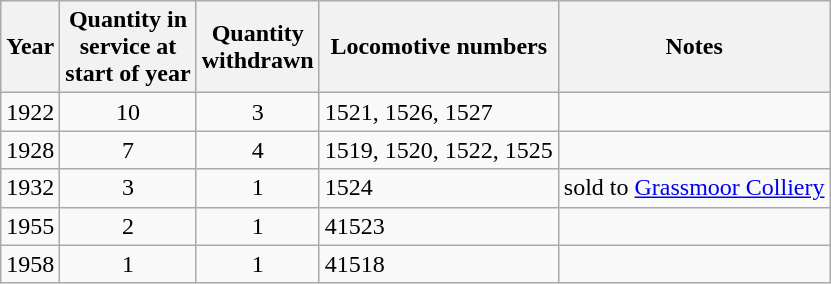<table class="wikitable" style=text-align:center>
<tr>
<th>Year</th>
<th>Quantity in<br>service at<br>start of year</th>
<th>Quantity<br>withdrawn</th>
<th>Locomotive numbers</th>
<th>Notes</th>
</tr>
<tr>
<td>1922</td>
<td>10</td>
<td>3</td>
<td align=left>1521, 1526, 1527</td>
<td align=left></td>
</tr>
<tr>
<td>1928</td>
<td>7</td>
<td>4</td>
<td align=left>1519, 1520, 1522, 1525</td>
<td align=left></td>
</tr>
<tr>
<td>1932</td>
<td>3</td>
<td>1</td>
<td align=left>1524</td>
<td align=left>sold to <a href='#'>Grassmoor Colliery</a></td>
</tr>
<tr>
<td>1955</td>
<td>2</td>
<td>1</td>
<td align=left>41523</td>
<td align=left></td>
</tr>
<tr>
<td>1958</td>
<td>1</td>
<td>1</td>
<td align=left>41518</td>
<td align=left></td>
</tr>
</table>
